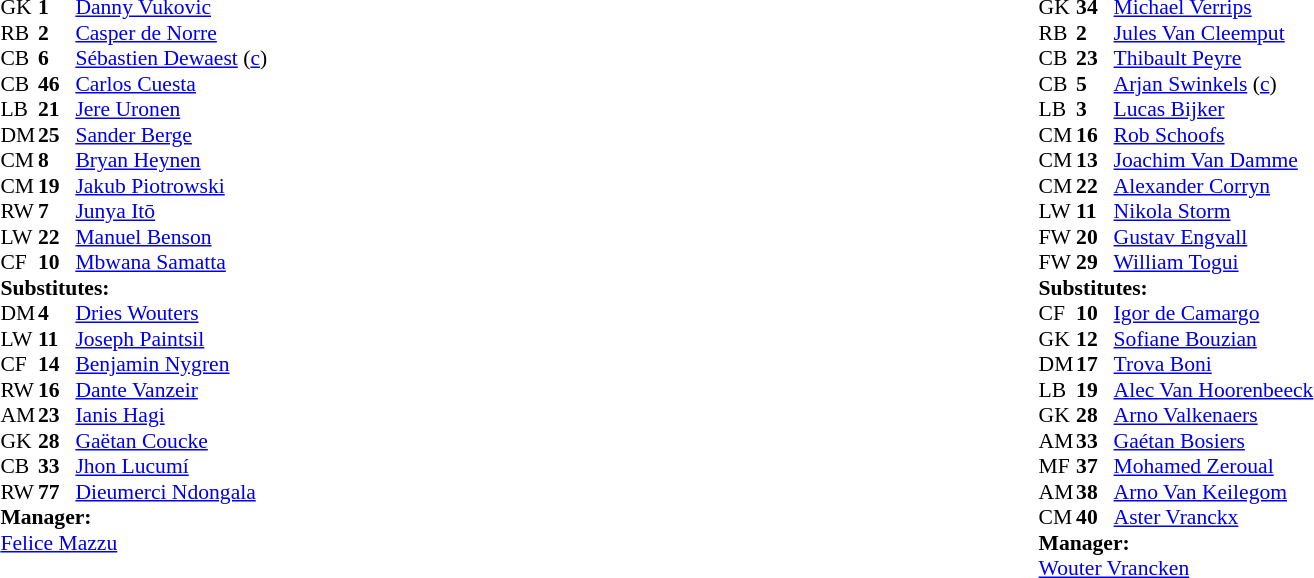<table width="100%">
<tr>
<td valign="top" width="40%"><br><table style="font-size:90%" cellspacing="0" cellpadding="0" align=center>
<tr>
<th width=25></th>
<th width=25></th>
</tr>
<tr>
<td>GK</td>
<td><strong>1</strong></td>
<td> <a href='#'>Danny Vukovic</a></td>
</tr>
<tr>
<td>RB</td>
<td><strong>2</strong></td>
<td> <a href='#'>Casper de Norre</a></td>
</tr>
<tr>
<td>CB</td>
<td><strong>6</strong></td>
<td> <a href='#'>Sébastien Dewaest</a> (<a href='#'>c</a>)</td>
</tr>
<tr>
<td>CB</td>
<td><strong>46</strong></td>
<td> <a href='#'>Carlos Cuesta</a></td>
</tr>
<tr>
<td>LB</td>
<td><strong>21</strong></td>
<td> <a href='#'>Jere Uronen</a></td>
</tr>
<tr>
<td>DM</td>
<td><strong>25</strong></td>
<td> <a href='#'>Sander Berge</a></td>
</tr>
<tr>
<td>CM</td>
<td><strong>8</strong></td>
<td> <a href='#'>Bryan Heynen</a></td>
</tr>
<tr>
<td>CM</td>
<td><strong>19</strong></td>
<td> <a href='#'>Jakub Piotrowski</a></td>
<td></td>
<td></td>
</tr>
<tr>
<td>RW</td>
<td><strong>7</strong></td>
<td> <a href='#'>Junya Itō</a></td>
<td></td>
<td></td>
</tr>
<tr>
<td>LW</td>
<td><strong>22</strong></td>
<td> <a href='#'>Manuel Benson</a></td>
</tr>
<tr>
<td>CF</td>
<td><strong>10</strong></td>
<td> <a href='#'>Mbwana Samatta</a></td>
<td></td>
<td></td>
</tr>
<tr>
<td colspan=3><strong>Substitutes:</strong></td>
</tr>
<tr>
<td>DM</td>
<td><strong>4</strong></td>
<td> <a href='#'>Dries Wouters</a></td>
</tr>
<tr>
<td>LW</td>
<td><strong>11</strong></td>
<td> <a href='#'>Joseph Paintsil</a></td>
</tr>
<tr>
<td>CF</td>
<td><strong>14</strong></td>
<td> <a href='#'>Benjamin Nygren</a></td>
<td></td>
<td></td>
</tr>
<tr>
<td>RW</td>
<td><strong>16</strong></td>
<td> <a href='#'>Dante Vanzeir</a></td>
<td></td>
<td></td>
</tr>
<tr>
<td>AM</td>
<td><strong>23</strong></td>
<td> <a href='#'>Ianis Hagi</a></td>
</tr>
<tr>
<td>GK</td>
<td><strong>28</strong></td>
<td> <a href='#'>Gaëtan Coucke</a></td>
</tr>
<tr>
<td>CB</td>
<td><strong>33</strong></td>
<td> <a href='#'>Jhon Lucumí</a></td>
</tr>
<tr>
<td>RW</td>
<td><strong>77</strong></td>
<td> <a href='#'>Dieumerci Ndongala</a></td>
<td></td>
<td></td>
</tr>
<tr>
<td colspan=3><strong>Manager:</strong></td>
</tr>
<tr>
<td colspan=3> <a href='#'>Felice Mazzu</a></td>
</tr>
</table>
</td>
<td valign="top"></td>
<td valign="top" width="50%"><br><table style="font-size:90%; margin:auto" cellspacing="0" cellpadding="0">
<tr>
<th width=25></th>
<th width=25></th>
</tr>
<tr>
<td>GK</td>
<td><strong>34</strong></td>
<td> <a href='#'>Michael Verrips</a></td>
</tr>
<tr>
<td>RB</td>
<td><strong>2</strong></td>
<td> <a href='#'>Jules Van Cleemput</a></td>
<td></td>
</tr>
<tr>
<td>CB</td>
<td><strong>23</strong></td>
<td> <a href='#'>Thibault Peyre</a></td>
</tr>
<tr>
<td>CB</td>
<td><strong>5</strong></td>
<td> <a href='#'>Arjan Swinkels</a> (<a href='#'>c</a>)</td>
</tr>
<tr>
<td>LB</td>
<td><strong>3</strong></td>
<td> <a href='#'>Lucas Bijker</a></td>
<td></td>
</tr>
<tr>
<td>CM</td>
<td><strong>16</strong></td>
<td> <a href='#'>Rob Schoofs</a></td>
<td></td>
</tr>
<tr>
<td>CM</td>
<td><strong>13</strong></td>
<td> <a href='#'>Joachim Van Damme</a></td>
<td></td>
<td></td>
</tr>
<tr>
<td>CM</td>
<td><strong>22</strong></td>
<td> <a href='#'>Alexander Corryn</a></td>
</tr>
<tr>
<td>LW</td>
<td><strong>11</strong></td>
<td> <a href='#'>Nikola Storm</a></td>
<td></td>
<td></td>
</tr>
<tr>
<td>FW</td>
<td><strong>20</strong></td>
<td> <a href='#'>Gustav Engvall</a></td>
<td></td>
<td></td>
</tr>
<tr>
<td>FW</td>
<td><strong>29</strong></td>
<td> <a href='#'>William Togui</a></td>
</tr>
<tr>
<td colspan=4><strong>Substitutes:</strong></td>
</tr>
<tr>
<td>CF</td>
<td><strong>10</strong></td>
<td> <a href='#'>Igor de Camargo</a></td>
<td></td>
<td></td>
</tr>
<tr>
<td>GK</td>
<td><strong>12</strong></td>
<td> <a href='#'>Sofiane Bouzian</a></td>
</tr>
<tr>
<td>DM</td>
<td><strong>17</strong></td>
<td> <a href='#'>Trova Boni</a></td>
</tr>
<tr>
<td>LB</td>
<td><strong>19</strong></td>
<td> <a href='#'>Alec Van Hoorenbeeck</a></td>
</tr>
<tr>
<td>GK</td>
<td><strong>28</strong></td>
<td> <a href='#'>Arno Valkenaers</a></td>
</tr>
<tr>
<td>AM</td>
<td><strong>33</strong></td>
<td> <a href='#'>Gaétan Bosiers</a></td>
<td></td>
<td></td>
</tr>
<tr>
<td>MF</td>
<td><strong>37</strong></td>
<td> <a href='#'>Mohamed Zeroual</a></td>
</tr>
<tr>
<td>AM</td>
<td><strong>38</strong></td>
<td> <a href='#'>Arno Van Keilegom</a></td>
</tr>
<tr>
<td>CM</td>
<td><strong>40</strong></td>
<td> <a href='#'>Aster Vranckx</a></td>
<td></td>
<td></td>
</tr>
<tr>
<td colspan=3><strong>Manager:</strong></td>
</tr>
<tr>
<td colspan=3> <a href='#'>Wouter Vrancken</a></td>
</tr>
</table>
</td>
</tr>
</table>
